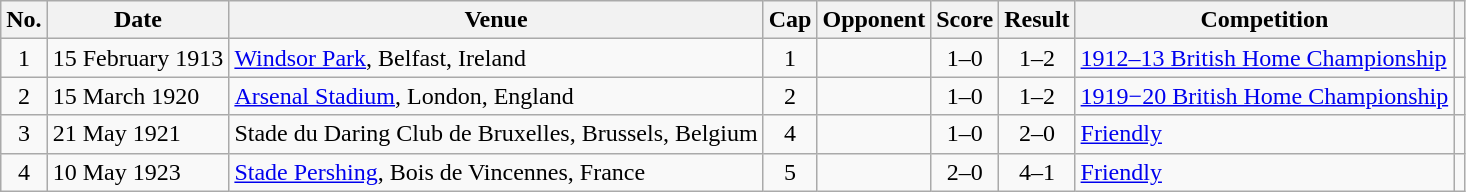<table class="wikitable sortable">
<tr>
<th scope="col">No.</th>
<th scope="col">Date</th>
<th scope="col">Venue</th>
<th scope="col">Cap</th>
<th scope="col">Opponent</th>
<th scope="col">Score</th>
<th scope="col">Result</th>
<th scope="col">Competition</th>
<th class="unsortable" scope="col"></th>
</tr>
<tr>
<td style="text-align: center;">1</td>
<td>15 February 1913</td>
<td><a href='#'>Windsor Park</a>, Belfast, Ireland</td>
<td style="text-align: center;">1</td>
<td></td>
<td style="text-align: center;">1–0</td>
<td style="text-align: center;">1–2</td>
<td><a href='#'>1912–13 British Home Championship</a></td>
<td style="text-align: center;"></td>
</tr>
<tr>
<td style="text-align: center;">2</td>
<td>15 March 1920</td>
<td><a href='#'>Arsenal Stadium</a>, London, England</td>
<td style="text-align: center;">2</td>
<td></td>
<td style="text-align: center;">1–0</td>
<td style="text-align: center;">1–2</td>
<td><a href='#'>1919−20 British Home Championship</a></td>
<td style="text-align: center;"></td>
</tr>
<tr>
<td style="text-align: center;">3</td>
<td>21 May 1921</td>
<td>Stade du Daring Club de Bruxelles, Brussels, Belgium</td>
<td style="text-align: center;">4</td>
<td></td>
<td style="text-align: center;">1–0</td>
<td style="text-align: center;">2–0</td>
<td><a href='#'>Friendly</a></td>
<td style="text-align: center;"></td>
</tr>
<tr>
<td style="text-align: center;">4</td>
<td>10 May 1923</td>
<td><a href='#'>Stade Pershing</a>, Bois de Vincennes, France</td>
<td style="text-align: center;">5</td>
<td></td>
<td style="text-align: center;">2–0</td>
<td style="text-align: center;">4–1</td>
<td><a href='#'>Friendly</a></td>
<td style="text-align: center;"></td>
</tr>
</table>
